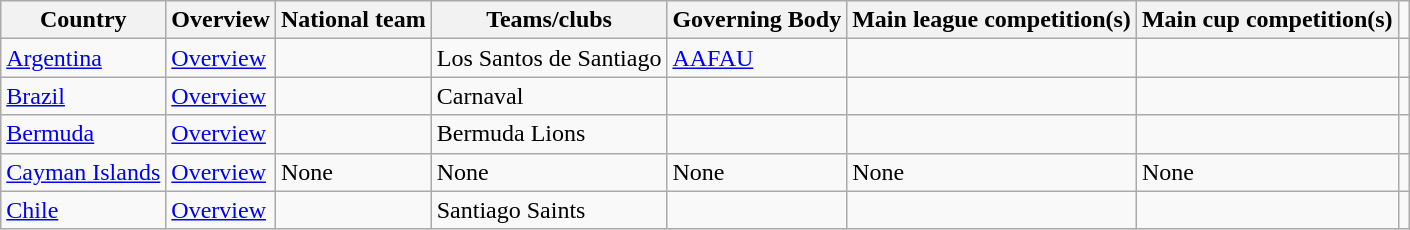<table class="wikitable">
<tr>
<th>Country</th>
<th>Overview</th>
<th>National team</th>
<th>Teams/clubs</th>
<th>Governing Body</th>
<th>Main league competition(s)</th>
<th>Main cup competition(s)</th>
</tr>
<tr>
<td> <a href='#'>Argentina</a></td>
<td><a href='#'>Overview</a></td>
<td></td>
<td>Los Santos de Santiago</td>
<td><a href='#'>AAFAU</a></td>
<td></td>
<td></td>
<td></td>
</tr>
<tr>
<td> <a href='#'>Brazil</a></td>
<td><a href='#'>Overview</a></td>
<td></td>
<td>Carnaval</td>
<td></td>
<td></td>
<td></td>
<td></td>
</tr>
<tr>
<td> <a href='#'>Bermuda</a></td>
<td><a href='#'>Overview</a></td>
<td></td>
<td>Bermuda Lions</td>
<td></td>
<td></td>
<td></td>
<td></td>
</tr>
<tr>
<td> <a href='#'>Cayman Islands</a></td>
<td><a href='#'>Overview</a></td>
<td>None</td>
<td>None</td>
<td>None</td>
<td>None</td>
<td>None</td>
</tr>
<tr>
<td> <a href='#'>Chile</a></td>
<td><a href='#'>Overview</a></td>
<td></td>
<td>Santiago Saints</td>
<td></td>
<td></td>
<td></td>
<td></td>
</tr>
</table>
